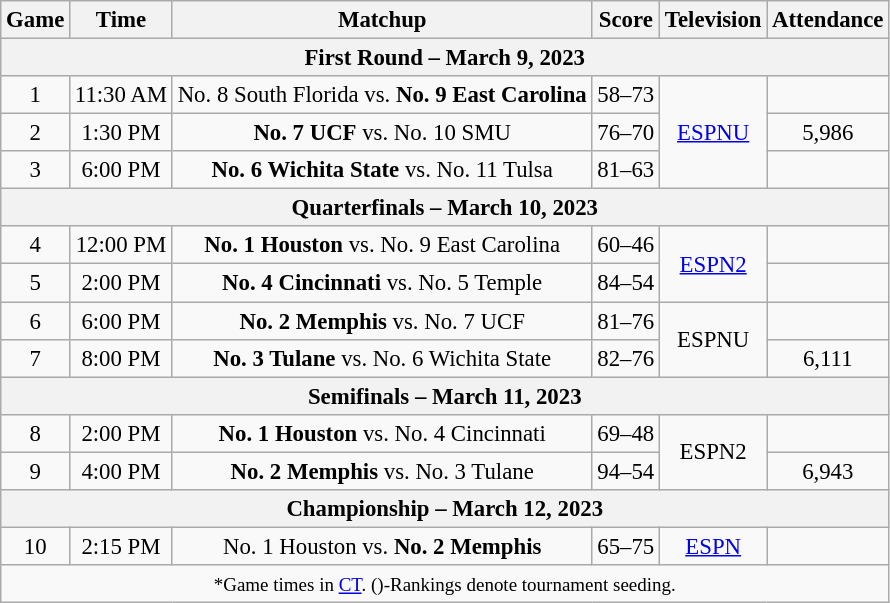<table class="wikitable" style="font-size: 95%;text-align:center">
<tr>
<th>Game</th>
<th>Time</th>
<th>Matchup</th>
<th>Score</th>
<th>Television</th>
<th>Attendance</th>
</tr>
<tr>
<th colspan="8">First Round – March 9, 2023</th>
</tr>
<tr>
<td>1</td>
<td>11:30 AM</td>
<td>No. 8 South Florida vs. <strong>No. 9 East Carolina</strong></td>
<td>58–73</td>
<td rowspan=3><a href='#'>ESPNU</a></td>
<td></td>
</tr>
<tr>
<td>2</td>
<td>1:30 PM</td>
<td><strong>No. 7 UCF</strong> vs. No. 10 SMU</td>
<td>76–70</td>
<td>5,986</td>
</tr>
<tr>
<td>3</td>
<td>6:00 PM</td>
<td><strong>No. 6 Wichita State</strong> vs. No. 11 Tulsa</td>
<td>81–63</td>
<td></td>
</tr>
<tr>
<th colspan="8">Quarterfinals – March 10, 2023</th>
</tr>
<tr>
<td>4</td>
<td>12:00 PM</td>
<td><strong>No. 1 Houston</strong> vs. No. 9 East Carolina</td>
<td>60–46</td>
<td rowspan=2><a href='#'>ESPN2</a></td>
<td></td>
</tr>
<tr>
<td>5</td>
<td>2:00 PM</td>
<td><strong>No. 4 Cincinnati</strong> vs. No. 5 Temple</td>
<td>84–54</td>
<td></td>
</tr>
<tr>
<td>6</td>
<td>6:00 PM</td>
<td><strong>No. 2 Memphis</strong> vs. No. 7 UCF</td>
<td>81–76</td>
<td rowspan=2>ESPNU</td>
<td></td>
</tr>
<tr>
<td>7</td>
<td>8:00 PM</td>
<td><strong>No. 3 Tulane</strong> vs. No. 6 Wichita State</td>
<td>82–76</td>
<td>6,111</td>
</tr>
<tr>
<th colspan="8">Semifinals – March 11, 2023</th>
</tr>
<tr>
<td>8</td>
<td>2:00 PM</td>
<td><strong>No. 1 Houston</strong> vs. No. 4 Cincinnati</td>
<td>69–48</td>
<td rowspan=2>ESPN2</td>
<td></td>
</tr>
<tr>
<td>9</td>
<td>4:00 PM</td>
<td><strong>No. 2 Memphis</strong> vs. No. 3 Tulane</td>
<td>94–54</td>
<td>6,943</td>
</tr>
<tr>
<th colspan="8">Championship – March 12, 2023</th>
</tr>
<tr>
<td>10</td>
<td>2:15 PM</td>
<td>No. 1 Houston vs. <strong>No. 2 Memphis</strong></td>
<td>65–75</td>
<td><a href='#'>ESPN</a></td>
<td></td>
</tr>
<tr>
<td colspan="7"><small>*Game times in <a href='#'>CT</a>. ()-Rankings denote tournament seeding.</small></td>
</tr>
</table>
